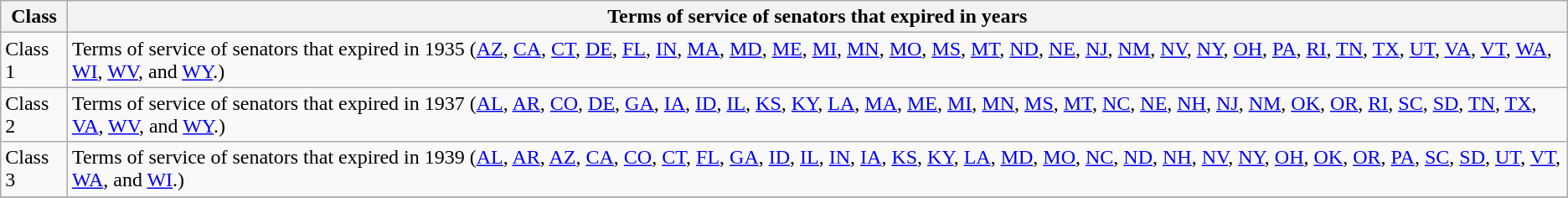<table class="wikitable sortable">
<tr valign=bottom>
<th>Class</th>
<th>Terms of service of senators that expired in years</th>
</tr>
<tr>
<td>Class 1</td>
<td>Terms of service of senators that expired in 1935 (<a href='#'>AZ</a>, <a href='#'>CA</a>, <a href='#'>CT</a>, <a href='#'>DE</a>, <a href='#'>FL</a>, <a href='#'>IN</a>, <a href='#'>MA</a>, <a href='#'>MD</a>, <a href='#'>ME</a>,  <a href='#'>MI</a>, <a href='#'>MN</a>, <a href='#'>MO</a>, <a href='#'>MS</a>, <a href='#'>MT</a>, <a href='#'>ND</a>, <a href='#'>NE</a>, <a href='#'>NJ</a>, <a href='#'>NM</a>, <a href='#'>NV</a>, <a href='#'>NY</a>, <a href='#'>OH</a>, <a href='#'>PA</a>, <a href='#'>RI</a>, <a href='#'>TN</a>, <a href='#'>TX</a>, <a href='#'>UT</a>, <a href='#'>VA</a>, <a href='#'>VT</a>, <a href='#'>WA</a>, <a href='#'>WI</a>, <a href='#'>WV</a>, and <a href='#'>WY</a>.)</td>
</tr>
<tr>
<td>Class 2</td>
<td>Terms of service of senators that expired in 1937 (<a href='#'>AL</a>, <a href='#'>AR</a>, <a href='#'>CO</a>, <a href='#'>DE</a>, <a href='#'>GA</a>, <a href='#'>IA</a>, <a href='#'>ID</a>, <a href='#'>IL</a>, <a href='#'>KS</a>, <a href='#'>KY</a>, <a href='#'>LA</a>, <a href='#'>MA</a>, <a href='#'>ME</a>, <a href='#'>MI</a>, <a href='#'>MN</a>, <a href='#'>MS</a>, <a href='#'>MT</a>, <a href='#'>NC</a>, <a href='#'>NE</a>, <a href='#'>NH</a>, <a href='#'>NJ</a>, <a href='#'>NM</a>, <a href='#'>OK</a>, <a href='#'>OR</a>, <a href='#'>RI</a>, <a href='#'>SC</a>, <a href='#'>SD</a>, <a href='#'>TN</a>, <a href='#'>TX</a>, <a href='#'>VA</a>, <a href='#'>WV</a>, and <a href='#'>WY</a>.)</td>
</tr>
<tr>
<td>Class 3</td>
<td>Terms of service of senators that expired in 1939 (<a href='#'>AL</a>, <a href='#'>AR</a>, <a href='#'>AZ</a>, <a href='#'>CA</a>, <a href='#'>CO</a>, <a href='#'>CT</a>, <a href='#'>FL</a>, <a href='#'>GA</a>, <a href='#'>ID</a>, <a href='#'>IL</a>, <a href='#'>IN</a>, <a href='#'>IA</a>, <a href='#'>KS</a>, <a href='#'>KY</a>, <a href='#'>LA</a>, <a href='#'>MD</a>, <a href='#'>MO</a>, <a href='#'>NC</a>, <a href='#'>ND</a>, <a href='#'>NH</a>, <a href='#'>NV</a>, <a href='#'>NY</a>, <a href='#'>OH</a>, <a href='#'>OK</a>, <a href='#'>OR</a>, <a href='#'>PA</a>, <a href='#'>SC</a>, <a href='#'>SD</a>, <a href='#'>UT</a>, <a href='#'>VT</a>, <a href='#'>WA</a>, and <a href='#'>WI</a>.)</td>
</tr>
<tr>
</tr>
</table>
